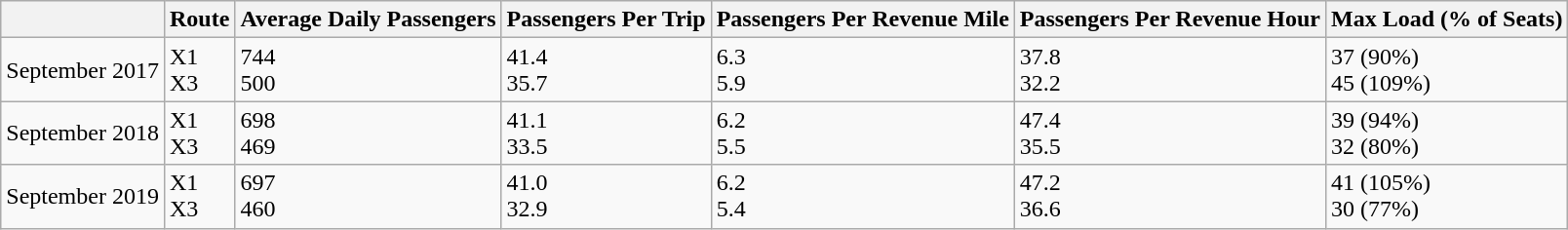<table class="wikitable">
<tr>
<th></th>
<th>Route</th>
<th>Average Daily Passengers</th>
<th>Passengers Per Trip</th>
<th>Passengers Per Revenue Mile</th>
<th>Passengers Per Revenue Hour</th>
<th>Max Load (% of Seats)</th>
</tr>
<tr>
<td>September 2017</td>
<td>X1<br>X3</td>
<td>744<br>500</td>
<td>41.4<br>35.7</td>
<td>6.3<br>5.9</td>
<td>37.8<br>32.2</td>
<td>37 (90%)<br>45 (109%)</td>
</tr>
<tr>
<td>September 2018</td>
<td>X1<br>X3</td>
<td>698<br>469</td>
<td>41.1<br>33.5</td>
<td>6.2<br>5.5</td>
<td>47.4<br>35.5</td>
<td>39 (94%)<br>32 (80%)</td>
</tr>
<tr>
<td>September 2019</td>
<td>X1<br>X3</td>
<td>697<br>460</td>
<td>41.0<br>32.9</td>
<td>6.2<br>5.4</td>
<td>47.2<br>36.6</td>
<td>41 (105%)<br>30 (77%)</td>
</tr>
</table>
